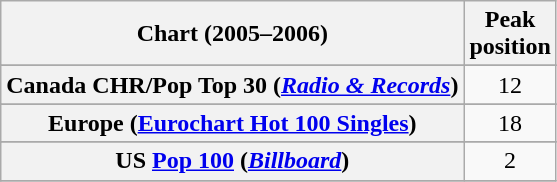<table class="wikitable sortable plainrowheaders" style="text-align:center">
<tr>
<th>Chart (2005–2006)</th>
<th>Peak<br>position</th>
</tr>
<tr>
</tr>
<tr>
</tr>
<tr>
</tr>
<tr>
</tr>
<tr>
</tr>
<tr>
<th scope="row">Canada CHR/Pop Top 30 (<em><a href='#'>Radio & Records</a></em>)</th>
<td>12</td>
</tr>
<tr>
</tr>
<tr>
<th scope="row">Europe (<a href='#'>Eurochart Hot 100 Singles</a>)</th>
<td>18</td>
</tr>
<tr>
</tr>
<tr>
</tr>
<tr>
</tr>
<tr>
</tr>
<tr>
</tr>
<tr>
</tr>
<tr>
</tr>
<tr>
</tr>
<tr>
</tr>
<tr>
</tr>
<tr>
</tr>
<tr>
</tr>
<tr>
</tr>
<tr>
</tr>
<tr>
</tr>
<tr>
</tr>
<tr>
</tr>
<tr>
</tr>
<tr>
<th scope="row">US <a href='#'>Pop 100</a> (<em><a href='#'>Billboard</a></em>)</th>
<td>2</td>
</tr>
<tr>
</tr>
</table>
